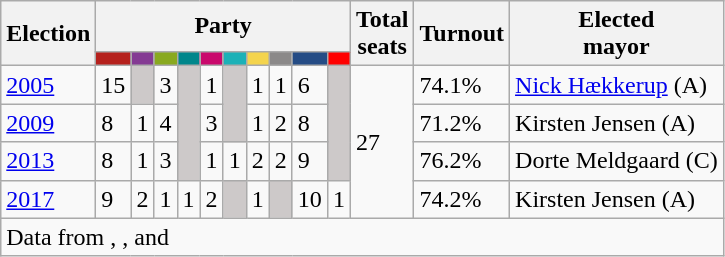<table class="wikitable">
<tr>
<th rowspan="2">Election</th>
<th colspan="10">Party</th>
<th rowspan="2">Total<br>seats</th>
<th rowspan="2">Turnout</th>
<th rowspan="2">Elected<br>mayor</th>
</tr>
<tr>
<td style="background:#B5211D;"><strong><a href='#'></a></strong></td>
<td style="background:#843A93;"><strong><a href='#'></a></strong></td>
<td style="background:#89A920;"><strong><a href='#'></a></strong></td>
<td style="background:#00868B;"><strong><a href='#'></a></strong></td>
<td style="background:#C9096C;"><strong><a href='#'></a></strong></td>
<td style="background:#1CB1B7;"><strong><a href='#'></a></strong></td>
<td style="background:#F4D44D;"><strong><a href='#'></a></strong></td>
<td style="background:#8B8989;"><strong></strong></td>
<td style="background:#254C85;"><strong><a href='#'></a></strong></td>
<td style="background:#FF0000;"><strong><a href='#'></a></strong></td>
</tr>
<tr>
<td><a href='#'>2005</a></td>
<td>15</td>
<td style="background:#CDC9C9;"></td>
<td>3</td>
<td style="background:#CDC9C9;" rowspan="3"></td>
<td>1</td>
<td style="background:#CDC9C9;" rowspan="2"></td>
<td>1</td>
<td>1</td>
<td>6</td>
<td style="background:#CDC9C9;" rowspan="3"></td>
<td rowspan="4">27</td>
<td>74.1%</td>
<td><a href='#'>Nick Hækkerup</a> (A)</td>
</tr>
<tr>
<td><a href='#'>2009</a></td>
<td>8</td>
<td>1</td>
<td>4</td>
<td>3</td>
<td>1</td>
<td>2</td>
<td>8</td>
<td>71.2%</td>
<td>Kirsten Jensen (A)</td>
</tr>
<tr>
<td><a href='#'>2013</a></td>
<td>8</td>
<td>1</td>
<td>3</td>
<td>1</td>
<td>1</td>
<td>2</td>
<td>2</td>
<td>9</td>
<td>76.2%</td>
<td>Dorte Meldgaard (C)</td>
</tr>
<tr>
<td><a href='#'>2017</a></td>
<td>9</td>
<td>2</td>
<td>1</td>
<td>1</td>
<td>2</td>
<td style="background:#CDC9C9;"></td>
<td>1</td>
<td style="background:#CDC9C9;"></td>
<td>10</td>
<td>1</td>
<td>74.2%</td>
<td>Kirsten Jensen (A)</td>
</tr>
<tr>
<td colspan="14">Data from , ,  and </td>
</tr>
</table>
